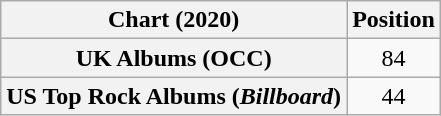<table class="wikitable sortable plainrowheaders" style="text-align:center">
<tr>
<th scope="col">Chart (2020)</th>
<th scope="col">Position</th>
</tr>
<tr>
<th scope="row">UK Albums (OCC)</th>
<td>84</td>
</tr>
<tr>
<th scope="row">US Top Rock Albums (<em>Billboard</em>)</th>
<td>44</td>
</tr>
</table>
